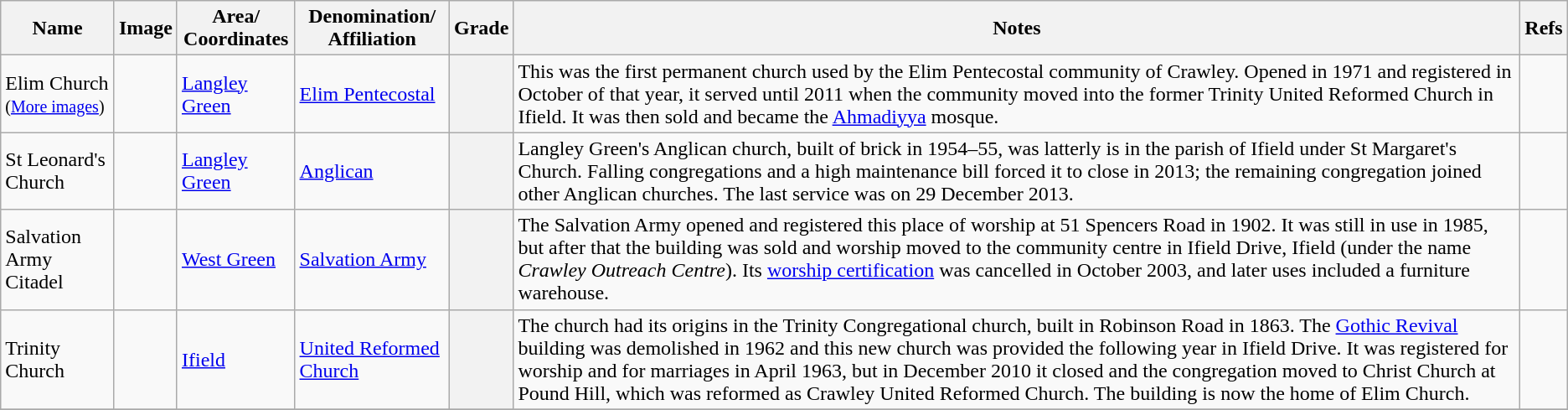<table class="wikitable sortable">
<tr>
<th align="center">Name</th>
<th align="center" class="unsortable">Image</th>
<th align="center">Area/<br>Coordinates</th>
<th align="center">Denomination/<br>Affiliation</th>
<th align="center">Grade</th>
<th align="center" class="unsortable">Notes</th>
<th align="center" class="unsortable">Refs</th>
</tr>
<tr>
<td>Elim Church<br><small>(<a href='#'>More images</a>)</small></td>
<td></td>
<td><a href='#'>Langley Green</a><br></td>
<td><a href='#'>Elim Pentecostal</a></td>
<th align="center"></th>
<td>This was the first permanent church used by the Elim Pentecostal community of Crawley.  Opened in 1971 and registered in October of that year, it served until 2011 when the community moved into the former Trinity United Reformed Church in Ifield.  It was then sold and became the <a href='#'>Ahmadiyya</a> mosque.</td>
<td><br><br></td>
</tr>
<tr>
<td>St Leonard's Church</td>
<td></td>
<td><a href='#'>Langley Green</a><br></td>
<td><a href='#'>Anglican</a></td>
<th align="center"></th>
<td>Langley Green's Anglican church, built of brick in 1954–55, was latterly is in the parish of Ifield under St Margaret's Church.  Falling congregations and a high maintenance bill forced it to close in 2013; the remaining congregation joined other Anglican churches.  The last service was on 29 December 2013.</td>
<td><br></td>
</tr>
<tr>
<td>Salvation Army Citadel</td>
<td></td>
<td><a href='#'>West Green</a><br></td>
<td><a href='#'>Salvation Army</a></td>
<th align="center"></th>
<td>The Salvation Army opened and registered this place of worship at 51 Spencers Road in 1902.  It was still in use in 1985, but after that the building was sold and worship moved to the community centre in Ifield Drive, Ifield (under the name <em>Crawley Outreach Centre</em>).  Its <a href='#'>worship certification</a> was cancelled in October 2003, and later uses included a furniture warehouse.</td>
<td><br></td>
</tr>
<tr>
<td>Trinity Church</td>
<td></td>
<td><a href='#'>Ifield</a><br></td>
<td><a href='#'>United Reformed Church</a></td>
<th align="center"></th>
<td>The church had its origins in the Trinity Congregational church, built in Robinson Road in 1863.  The <a href='#'>Gothic Revival</a> building was demolished in 1962 and this new church was provided the following year in Ifield Drive.  It was registered for worship and for marriages in April 1963, but in December 2010 it closed and the congregation moved to Christ Church at Pound Hill, which was reformed as Crawley United Reformed Church.  The building is now the home of Elim Church.</td>
<td><br></td>
</tr>
<tr>
</tr>
</table>
